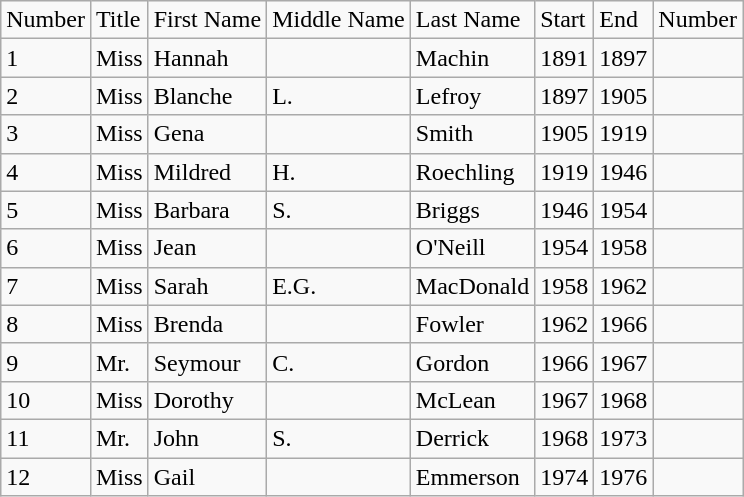<table class="wikitable sortable mw-collapsible">
<tr>
<td>Number</td>
<td>Title</td>
<td>First Name</td>
<td>Middle Name</td>
<td>Last Name</td>
<td>Start</td>
<td>End</td>
<td>Number</td>
</tr>
<tr>
<td>1</td>
<td>Miss</td>
<td>Hannah</td>
<td></td>
<td>Machin</td>
<td>1891</td>
<td>1897</td>
<td></td>
</tr>
<tr>
<td>2</td>
<td>Miss</td>
<td>Blanche</td>
<td>L.</td>
<td>Lefroy</td>
<td>1897</td>
<td>1905</td>
<td></td>
</tr>
<tr>
<td>3</td>
<td>Miss</td>
<td>Gena</td>
<td></td>
<td>Smith</td>
<td>1905</td>
<td>1919</td>
<td></td>
</tr>
<tr>
<td>4</td>
<td>Miss</td>
<td>Mildred</td>
<td>H.</td>
<td>Roechling</td>
<td>1919</td>
<td>1946</td>
<td></td>
</tr>
<tr>
<td>5</td>
<td>Miss</td>
<td>Barbara</td>
<td>S.</td>
<td>Briggs</td>
<td>1946</td>
<td>1954</td>
<td></td>
</tr>
<tr>
<td>6</td>
<td>Miss</td>
<td>Jean</td>
<td></td>
<td>O'Neill</td>
<td>1954</td>
<td>1958</td>
<td></td>
</tr>
<tr>
<td>7</td>
<td>Miss</td>
<td>Sarah</td>
<td>E.G.</td>
<td>MacDonald</td>
<td>1958</td>
<td>1962</td>
<td></td>
</tr>
<tr>
<td>8</td>
<td>Miss</td>
<td>Brenda</td>
<td></td>
<td>Fowler</td>
<td>1962</td>
<td>1966</td>
<td></td>
</tr>
<tr>
<td>9</td>
<td>Mr.</td>
<td>Seymour</td>
<td>C.</td>
<td>Gordon</td>
<td>1966</td>
<td>1967</td>
<td></td>
</tr>
<tr>
<td>10</td>
<td>Miss</td>
<td>Dorothy</td>
<td></td>
<td>McLean</td>
<td>1967</td>
<td>1968</td>
<td></td>
</tr>
<tr>
<td>11</td>
<td>Mr.</td>
<td>John</td>
<td>S.</td>
<td>Derrick</td>
<td>1968</td>
<td>1973</td>
<td></td>
</tr>
<tr>
<td>12</td>
<td>Miss</td>
<td>Gail</td>
<td></td>
<td>Emmerson</td>
<td>1974</td>
<td>1976</td>
<td></td>
</tr>
</table>
